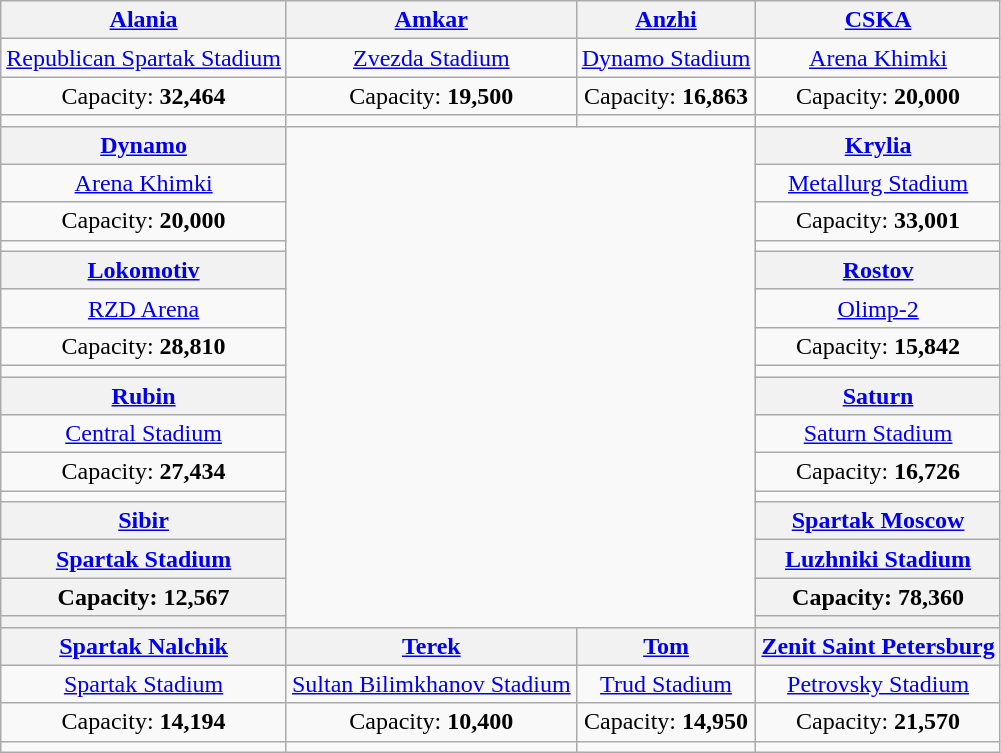<table class="wikitable" style="text-align:center;">
<tr>
<th><a href='#'>Alania</a></th>
<th><a href='#'>Amkar</a></th>
<th><a href='#'>Anzhi</a></th>
<th><a href='#'>CSKA</a></th>
</tr>
<tr>
<td><a href='#'>Republican Spartak Stadium</a></td>
<td><a href='#'>Zvezda Stadium</a></td>
<td><a href='#'>Dynamo Stadium</a></td>
<td><a href='#'>Arena Khimki</a></td>
</tr>
<tr>
<td>Capacity: <strong>32,464</strong></td>
<td>Capacity: <strong>19,500</strong></td>
<td>Capacity: <strong>16,863</strong></td>
<td>Capacity: <strong>20,000</strong></td>
</tr>
<tr>
<td></td>
<td></td>
<td></td>
<td></td>
</tr>
<tr>
<th><a href='#'>Dynamo</a></th>
<td colspan="2" rowspan="16"><br>
</td>
<th><a href='#'>Krylia</a></th>
</tr>
<tr>
<td><a href='#'>Arena Khimki</a></td>
<td><a href='#'>Metallurg Stadium</a></td>
</tr>
<tr>
<td>Capacity: <strong>20,000</strong></td>
<td>Capacity: <strong>33,001</strong></td>
</tr>
<tr>
<td></td>
<td></td>
</tr>
<tr>
<th><a href='#'>Lokomotiv</a></th>
<th><a href='#'>Rostov</a></th>
</tr>
<tr>
<td><a href='#'>RZD Arena</a></td>
<td><a href='#'>Olimp-2</a></td>
</tr>
<tr>
<td>Capacity: <strong>28,810</strong></td>
<td>Capacity: <strong>15,842</strong></td>
</tr>
<tr>
<td></td>
<td></td>
</tr>
<tr>
<th><a href='#'>Rubin</a></th>
<th><a href='#'>Saturn</a></th>
</tr>
<tr>
<td><a href='#'>Central Stadium</a></td>
<td><a href='#'>Saturn Stadium</a></td>
</tr>
<tr>
<td>Capacity: <strong>27,434</strong></td>
<td>Capacity: <strong>16,726</strong></td>
</tr>
<tr>
<td></td>
<td></td>
</tr>
<tr>
<th><a href='#'>Sibir</a></th>
<th><a href='#'>Spartak Moscow</a></th>
</tr>
<tr>
<th><a href='#'>Spartak Stadium</a></th>
<th><a href='#'>Luzhniki Stadium</a></th>
</tr>
<tr>
<th>Capacity: <strong>12,567</strong></th>
<th>Capacity: <strong>78,360</strong></th>
</tr>
<tr>
<th></th>
<th></th>
</tr>
<tr>
<th><a href='#'>Spartak Nalchik</a></th>
<th><a href='#'>Terek</a></th>
<th><a href='#'>Tom</a></th>
<th><a href='#'>Zenit Saint Petersburg</a></th>
</tr>
<tr>
<td><a href='#'>Spartak Stadium</a></td>
<td><a href='#'>Sultan Bilimkhanov Stadium</a></td>
<td><a href='#'>Trud Stadium</a></td>
<td><a href='#'>Petrovsky Stadium</a></td>
</tr>
<tr>
<td>Capacity: <strong>14,194</strong></td>
<td>Capacity: <strong>10,400</strong></td>
<td>Capacity: <strong>14,950</strong></td>
<td>Capacity: <strong>21,570</strong></td>
</tr>
<tr>
<td></td>
<td></td>
<td></td>
<td></td>
</tr>
</table>
